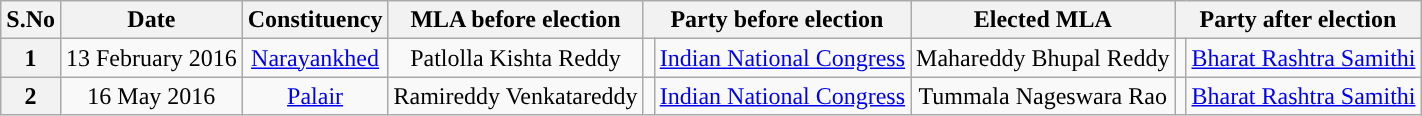<table class="wikitable sortable" style="text-align:center;">
<tr>
<th>S.No</th>
<th>Date</th>
<th>Constituency</th>
<th>MLA before election</th>
<th colspan="2">Party before election</th>
<th>Elected MLA</th>
<th colspan="2">Party after election</th>
</tr>
<tr>
<th>1</th>
<td>13 February 2016</td>
<td><a href='#'>Narayankhed</a></td>
<td>Patlolla Kishta Reddy</td>
<td></td>
<td><a href='#'>Indian National Congress</a></td>
<td>Mahareddy Bhupal Reddy</td>
<td></td>
<td><a href='#'>Bharat Rashtra Samithi</a></td>
</tr>
<tr>
<th>2</th>
<td>16 May 2016</td>
<td><a href='#'>Palair</a></td>
<td>Ramireddy Venkatareddy</td>
<td></td>
<td><a href='#'>Indian National Congress</a></td>
<td>Tummala Nageswara Rao</td>
<td></td>
<td><a href='#'>Bharat Rashtra Samithi</a></td>
</tr>
</table>
